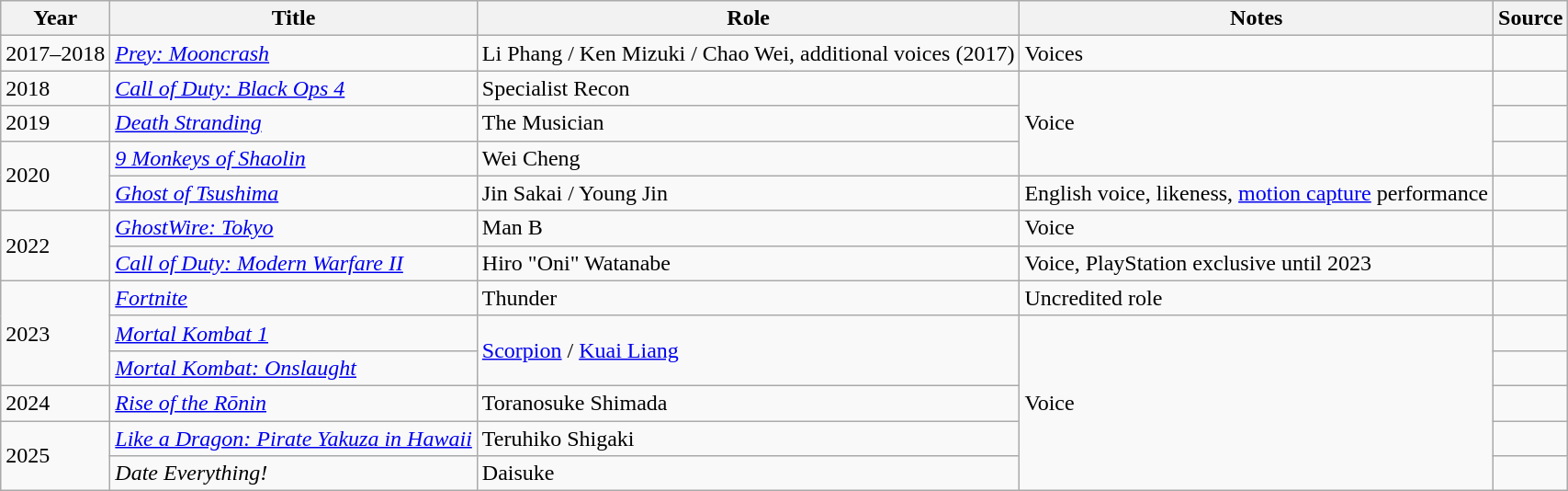<table class="wikitable sortable">
<tr>
<th>Year</th>
<th>Title</th>
<th>Role</th>
<th>Notes</th>
<th>Source</th>
</tr>
<tr>
<td>2017–2018</td>
<td><em><a href='#'>Prey: Mooncrash</a></em></td>
<td>Li Phang / Ken Mizuki / Chao Wei, additional voices (2017)</td>
<td>Voices</td>
<td></td>
</tr>
<tr>
<td>2018</td>
<td><em><a href='#'>Call of Duty: Black Ops 4</a></em></td>
<td>Specialist Recon</td>
<td rowspan="3">Voice</td>
<td></td>
</tr>
<tr>
<td>2019</td>
<td><em><a href='#'>Death Stranding</a></em></td>
<td>The Musician</td>
<td></td>
</tr>
<tr>
<td rowspan="2">2020</td>
<td><em><a href='#'>9 Monkeys of Shaolin</a></em></td>
<td>Wei Cheng</td>
<td></td>
</tr>
<tr>
<td><em><a href='#'>Ghost of Tsushima</a></em></td>
<td>Jin Sakai / Young Jin</td>
<td>English voice, likeness, <a href='#'>motion capture</a> performance</td>
<td></td>
</tr>
<tr>
<td rowspan="2">2022</td>
<td><em><a href='#'>GhostWire: Tokyo</a></em></td>
<td>Man B</td>
<td>Voice</td>
<td></td>
</tr>
<tr>
<td><em><a href='#'>Call of Duty: Modern Warfare II</a></em></td>
<td>Hiro "Oni" Watanabe</td>
<td>Voice, PlayStation exclusive until 2023</td>
<td></td>
</tr>
<tr>
<td rowspan="3">2023</td>
<td><em><a href='#'>Fortnite</a></em></td>
<td>Thunder</td>
<td>Uncredited role</td>
<td></td>
</tr>
<tr>
<td><em><a href='#'>Mortal Kombat 1</a></em></td>
<td rowspan="2"><a href='#'>Scorpion</a> / <a href='#'>Kuai Liang</a></td>
<td rowspan="5">Voice</td>
<td></td>
</tr>
<tr>
<td><em><a href='#'>Mortal Kombat: Onslaught</a></em></td>
<td></td>
</tr>
<tr>
<td>2024</td>
<td><em><a href='#'>Rise of the Rōnin</a></em></td>
<td>Toranosuke Shimada</td>
<td></td>
</tr>
<tr>
<td rowspan="2">2025</td>
<td><em><a href='#'>Like a Dragon: Pirate Yakuza in Hawaii</a></em></td>
<td>Teruhiko Shigaki</td>
<td></td>
</tr>
<tr>
<td><em>Date Everything!</em></td>
<td>Daisuke</td>
<td></td>
</tr>
</table>
